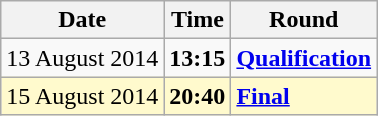<table class="wikitable">
<tr>
<th>Date</th>
<th>Time</th>
<th>Round</th>
</tr>
<tr>
<td>13 August 2014</td>
<td><strong>13:15</strong></td>
<td><strong><a href='#'>Qualification</a></strong></td>
</tr>
<tr style=background:lemonchiffon>
<td>15 August 2014</td>
<td><strong>20:40</strong></td>
<td><strong><a href='#'>Final</a></strong></td>
</tr>
</table>
